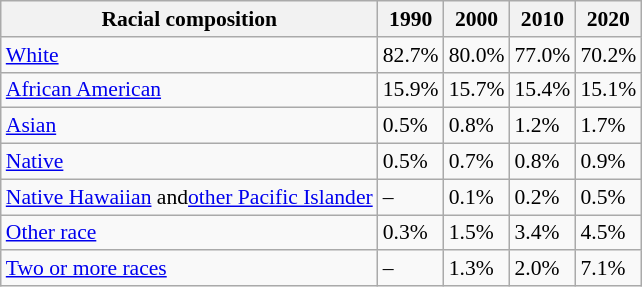<table class="wikitable sortable collapsible" style="font-size: 90%;">
<tr>
<th>Racial composition</th>
<th>1990</th>
<th>2000</th>
<th>2010</th>
<th>2020</th>
</tr>
<tr>
<td><a href='#'>White</a></td>
<td>82.7%</td>
<td>80.0%</td>
<td>77.0%</td>
<td>70.2%</td>
</tr>
<tr>
<td><a href='#'>African American</a></td>
<td>15.9%</td>
<td>15.7%</td>
<td>15.4%</td>
<td>15.1%</td>
</tr>
<tr>
<td><a href='#'>Asian</a></td>
<td>0.5%</td>
<td>0.8%</td>
<td>1.2%</td>
<td>1.7%</td>
</tr>
<tr>
<td><a href='#'>Native</a></td>
<td>0.5%</td>
<td>0.7%</td>
<td>0.8%</td>
<td>0.9%</td>
</tr>
<tr>
<td><a href='#'>Native Hawaiian</a> and<a href='#'>other Pacific Islander</a></td>
<td>–</td>
<td>0.1%</td>
<td>0.2%</td>
<td>0.5%</td>
</tr>
<tr>
<td><a href='#'>Other race</a></td>
<td>0.3%</td>
<td>1.5%</td>
<td>3.4%</td>
<td>4.5%</td>
</tr>
<tr>
<td><a href='#'>Two or more races</a></td>
<td>–</td>
<td>1.3%</td>
<td>2.0%</td>
<td>7.1%</td>
</tr>
</table>
